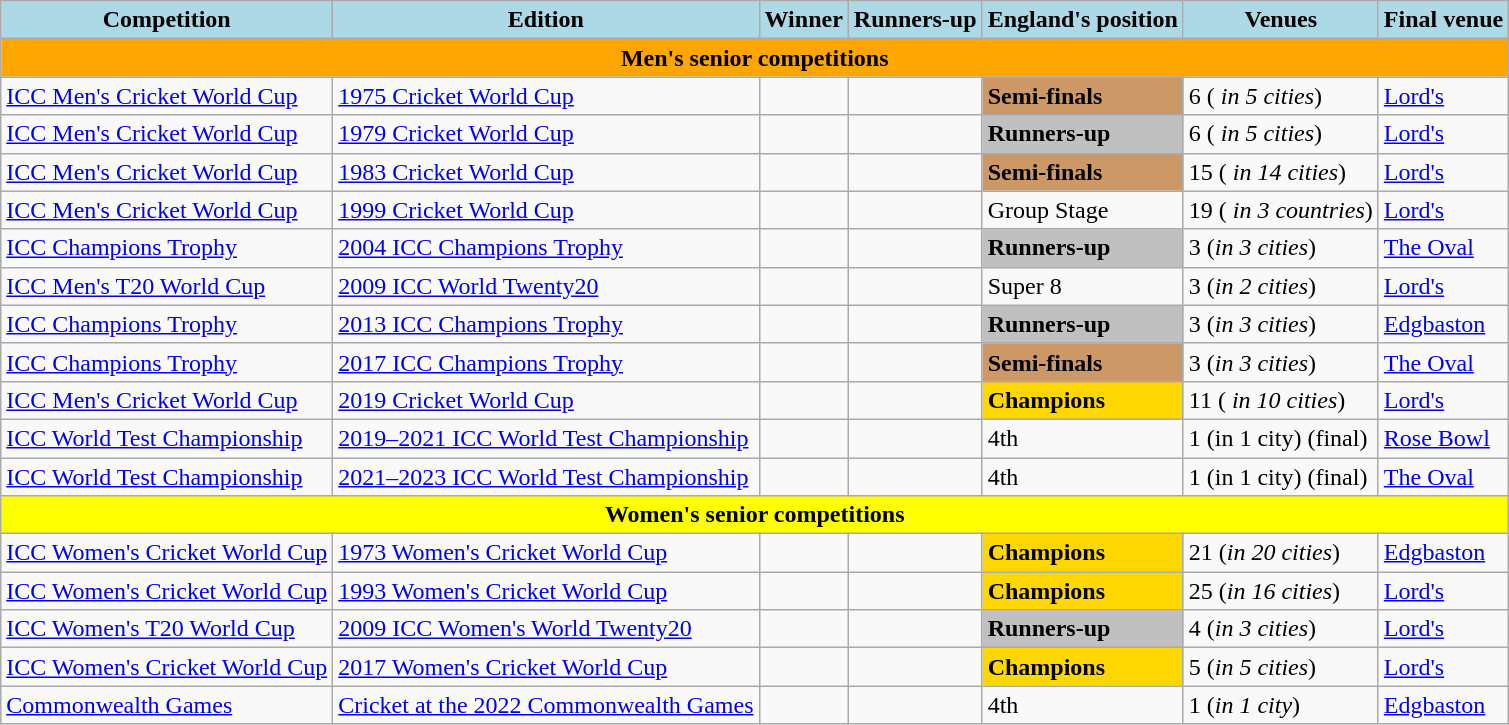<table class="wikitable">
<tr style="text-align:center; background:lightblue;">
<td><strong>Competition</strong></td>
<td><strong>Edition</strong></td>
<td><strong>Winner</strong></td>
<td><strong>Runners-up</strong></td>
<td><strong>England's position</strong></td>
<td><strong>Venues</strong></td>
<td><strong>Final venue</strong></td>
</tr>
<tr>
<td colspan="10"  style="text-align:center; background:orange;"><strong>Men's senior competitions</strong></td>
</tr>
<tr>
<td><a href='#'>ICC Men's Cricket World Cup</a></td>
<td><a href='#'>1975 Cricket World Cup</a></td>
<td><strong></strong></td>
<td></td>
<td style="background:#cc9966"><strong>Semi-finals</strong></td>
<td>6 (<em> in 5 cities</em>)</td>
<td><a href='#'>Lord's</a></td>
</tr>
<tr>
<td><a href='#'>ICC Men's Cricket World Cup</a></td>
<td><a href='#'>1979 Cricket World Cup</a></td>
<td><strong></strong></td>
<td></td>
<td style="background:silver"><strong>Runners-up</strong></td>
<td>6 (<em> in 5 cities</em>)</td>
<td><a href='#'>Lord's</a></td>
</tr>
<tr>
<td><a href='#'>ICC Men's Cricket World Cup</a></td>
<td><a href='#'>1983 Cricket World Cup</a></td>
<td><strong></strong></td>
<td></td>
<td style="background:#cc9966"><strong>Semi-finals</strong></td>
<td>15 (<em> in 14 cities</em>)</td>
<td><a href='#'>Lord's</a></td>
</tr>
<tr>
<td><a href='#'>ICC Men's Cricket World Cup</a></td>
<td><a href='#'>1999 Cricket World Cup</a></td>
<td><strong></strong></td>
<td></td>
<td>Group Stage</td>
<td>19 (<em> in 3 countries</em>)</td>
<td><a href='#'>Lord's</a></td>
</tr>
<tr>
<td><a href='#'>ICC Champions Trophy</a></td>
<td><a href='#'>2004 ICC Champions Trophy</a></td>
<td><strong></strong></td>
<td></td>
<td style="background:silver"><strong>Runners-up</strong></td>
<td>3 (<em>in 3 cities</em>)</td>
<td><a href='#'>The Oval</a></td>
</tr>
<tr>
<td><a href='#'>ICC Men's T20 World Cup</a></td>
<td><a href='#'>2009 ICC World Twenty20</a></td>
<td><strong></strong></td>
<td></td>
<td>Super 8</td>
<td>3 (<em>in 2 cities</em>)</td>
<td><a href='#'>Lord's</a></td>
</tr>
<tr>
<td><a href='#'>ICC Champions Trophy</a></td>
<td><a href='#'>2013 ICC Champions Trophy</a></td>
<td><strong></strong></td>
<td></td>
<td style="background:silver"><strong>Runners-up</strong></td>
<td>3 (<em>in 3 cities</em>)</td>
<td><a href='#'>Edgbaston</a></td>
</tr>
<tr>
<td><a href='#'>ICC Champions Trophy</a></td>
<td><a href='#'>2017 ICC Champions Trophy</a></td>
<td><strong></strong></td>
<td></td>
<td style="background:#cc9966"><strong>Semi-finals</strong></td>
<td>3 (<em>in 3 cities</em>)</td>
<td><a href='#'>The Oval</a></td>
</tr>
<tr>
<td><a href='#'>ICC Men's Cricket World Cup</a></td>
<td><a href='#'>2019 Cricket World Cup</a></td>
<td><strong></strong></td>
<td></td>
<td style="background:gold"><strong>Champions</strong></td>
<td>11 (<em> in 10 cities</em>)</td>
<td><a href='#'>Lord's</a></td>
</tr>
<tr>
<td><a href='#'>ICC World Test Championship</a></td>
<td><a href='#'>2019–2021 ICC World Test Championship</a></td>
<td><strong></strong></td>
<td></td>
<td>4th</td>
<td>1 (in 1 city) (final)</td>
<td><a href='#'>Rose Bowl</a></td>
</tr>
<tr>
<td><a href='#'>ICC World Test Championship</a></td>
<td><a href='#'>2021–2023 ICC World Test Championship</a></td>
<td><strong></strong></td>
<td></td>
<td>4th</td>
<td>1 (in 1 city) (final)</td>
<td><a href='#'>The Oval</a></td>
</tr>
<tr>
<td colspan="10"  style="text-align:center; background:yellow;"><strong>Women's senior competitions</strong></td>
</tr>
<tr>
<td><a href='#'>ICC Women's Cricket World Cup</a></td>
<td><a href='#'>1973 Women's Cricket World Cup</a></td>
<td><strong></strong></td>
<td></td>
<td style="background:gold"><strong>Champions</strong></td>
<td>21 (<em>in 20 cities</em>)</td>
<td><a href='#'>Edgbaston</a></td>
</tr>
<tr>
<td><a href='#'>ICC Women's Cricket World Cup</a></td>
<td><a href='#'>1993 Women's Cricket World Cup</a></td>
<td><strong></strong></td>
<td></td>
<td style="background:gold"><strong>Champions</strong></td>
<td>25 (<em>in 16 cities</em>)</td>
<td><a href='#'>Lord's</a></td>
</tr>
<tr>
<td><a href='#'>ICC Women's T20 World Cup</a></td>
<td><a href='#'>2009 ICC Women's World Twenty20</a></td>
<td><strong></strong></td>
<td></td>
<td style="background:silver"><strong>Runners-up</strong></td>
<td>4 (<em>in 3 cities</em>)</td>
<td><a href='#'>Lord's</a></td>
</tr>
<tr>
<td><a href='#'>ICC Women's Cricket World Cup</a></td>
<td><a href='#'>2017 Women's Cricket World Cup</a></td>
<td><strong></strong></td>
<td></td>
<td style="background:gold"><strong>Champions</strong></td>
<td>5 (<em>in 5 cities</em>)</td>
<td><a href='#'>Lord's</a></td>
</tr>
<tr>
<td><a href='#'>Commonwealth Games</a></td>
<td><a href='#'>Cricket at the 2022 Commonwealth Games</a></td>
<td><strong></strong></td>
<td></td>
<td>4th</td>
<td>1 (<em>in 1 city</em>)</td>
<td><a href='#'>Edgbaston</a></td>
</tr>
</table>
